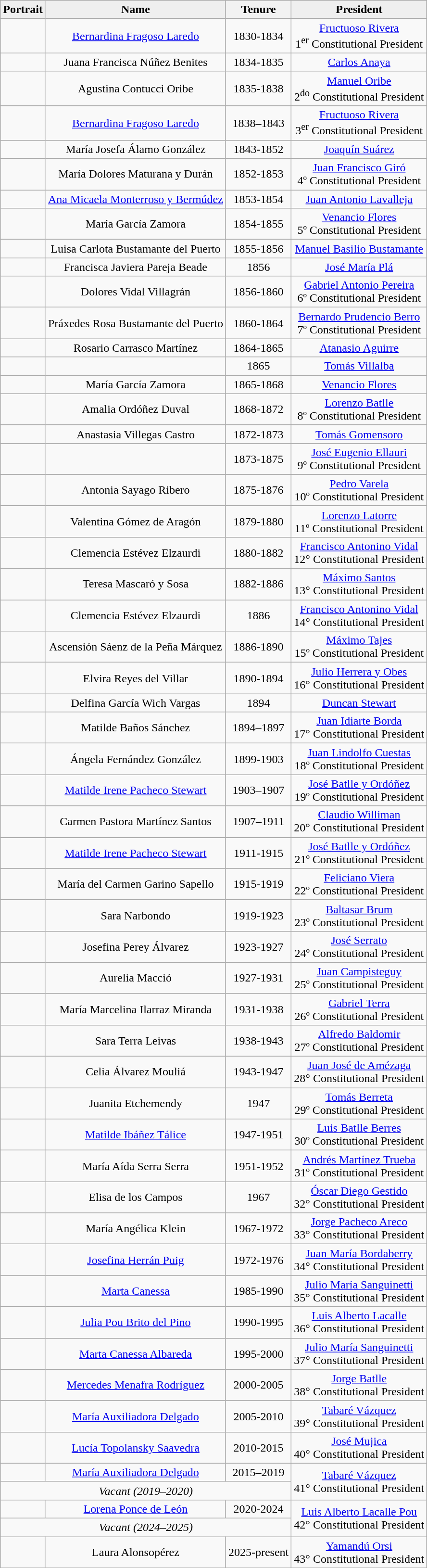<table class="wikitable" border="0" style="text-align:Center;" class="sortable wikitable">
<tr>
<th style="background:#efefef;">Portrait</th>
<th style="background:#efefef;">Name</th>
<th>Tenure</th>
<th style="background:#efefef;">President<br></th>
</tr>
<tr>
<td></td>
<td><a href='#'>Bernardina Fragoso Laredo</a></td>
<td>1830-1834</td>
<td><a href='#'>Fructuoso Rivera</a><br>1<sup>er</sup> Constitutional President</td>
</tr>
<tr>
<td></td>
<td>Juana Francisca Núñez Benites</td>
<td>1834-1835</td>
<td><a href='#'>Carlos Anaya</a></td>
</tr>
<tr>
<td></td>
<td>Agustina Contucci Oribe</td>
<td>1835-1838</td>
<td><a href='#'>Manuel Oribe</a><br>2<sup>do</sup> Constitutional President</td>
</tr>
<tr>
<td></td>
<td><a href='#'>Bernardina Fragoso Laredo</a></td>
<td>1838–1843</td>
<td><a href='#'>Fructuoso Rivera</a><br>3<sup>er</sup> Constitutional President</td>
</tr>
<tr>
<td></td>
<td>María Josefa Álamo González</td>
<td>1843-1852</td>
<td><a href='#'>Joaquín Suárez</a></td>
</tr>
<tr>
<td></td>
<td>María Dolores Maturana y Durán</td>
<td>1852-1853</td>
<td><a href='#'>Juan Francisco Giró</a><br>4º Constitutional President</td>
</tr>
<tr>
<td></td>
<td><a href='#'>Ana Micaela Monterroso y Bermúdez</a></td>
<td>1853-1854</td>
<td><a href='#'>Juan Antonio Lavalleja</a></td>
</tr>
<tr>
<td></td>
<td>María García Zamora</td>
<td>1854-1855</td>
<td><a href='#'>Venancio Flores</a><br>5º Constitutional President</td>
</tr>
<tr>
<td></td>
<td>Luisa Carlota Bustamante del Puerto</td>
<td>1855-1856</td>
<td><a href='#'>Manuel Basilio Bustamante</a></td>
</tr>
<tr>
<td></td>
<td>Francisca Javiera Pareja Beade</td>
<td>1856</td>
<td><a href='#'>José María Plá</a></td>
</tr>
<tr>
<td></td>
<td>Dolores Vidal Villagrán</td>
<td>1856-1860</td>
<td><a href='#'>Gabriel Antonio Pereira</a><br>6º Constitutional President</td>
</tr>
<tr>
<td></td>
<td>Práxedes Rosa Bustamante del Puerto</td>
<td>1860-1864</td>
<td><a href='#'>Bernardo Prudencio Berro</a><br>7º Constitutional President</td>
</tr>
<tr>
<td></td>
<td>Rosario Carrasco Martínez</td>
<td>1864-1865</td>
<td><a href='#'>Atanasio Aguirre</a></td>
</tr>
<tr>
<td></td>
<td></td>
<td>1865</td>
<td><a href='#'>Tomás Villalba</a></td>
</tr>
<tr>
<td></td>
<td>María García Zamora</td>
<td>1865-1868</td>
<td><a href='#'>Venancio Flores</a></td>
</tr>
<tr>
<td></td>
<td>Amalia Ordóñez Duval</td>
<td>1868-1872</td>
<td><a href='#'>Lorenzo Batlle</a><br>8º Constitutional President</td>
</tr>
<tr>
<td></td>
<td>Anastasia Villegas Castro</td>
<td>1872-1873</td>
<td><a href='#'>Tomás Gomensoro</a></td>
</tr>
<tr>
<td></td>
<td></td>
<td>1873-1875</td>
<td><a href='#'>José Eugenio Ellauri</a><br>9º Constitutional President</td>
</tr>
<tr>
<td></td>
<td>Antonia Sayago Ribero</td>
<td>1875-1876</td>
<td><a href='#'>Pedro Varela</a><br>10º Constitutional President</td>
</tr>
<tr>
<td></td>
<td>Valentina Gómez de Aragón</td>
<td>1879-1880</td>
<td><a href='#'>Lorenzo Latorre</a><br>11º Constitutional President</td>
</tr>
<tr>
<td></td>
<td>Clemencia Estévez Elzaurdi</td>
<td>1880-1882</td>
<td><a href='#'>Francisco Antonino Vidal</a><br>12° Constitutional President</td>
</tr>
<tr>
<td></td>
<td>Teresa Mascaró y Sosa</td>
<td>1882-1886</td>
<td><a href='#'>Máximo Santos</a><br>13° Constitutional President</td>
</tr>
<tr>
<td></td>
<td>Clemencia Estévez Elzaurdi</td>
<td>1886</td>
<td><a href='#'>Francisco Antonino Vidal</a><br>14° Constitutional President</td>
</tr>
<tr>
<td></td>
<td>Ascensión Sáenz de la Peña Márquez</td>
<td>1886-1890</td>
<td><a href='#'>Máximo Tajes</a><br>15º Constitutional President</td>
</tr>
<tr>
<td></td>
<td>Elvira Reyes del Villar</td>
<td>1890-1894</td>
<td><a href='#'>Julio Herrera y Obes</a><br>16° Constitutional President</td>
</tr>
<tr>
<td></td>
<td>Delfina García Wich Vargas</td>
<td>1894</td>
<td><a href='#'>Duncan Stewart</a></td>
</tr>
<tr>
<td></td>
<td>Matilde Baños Sánchez</td>
<td>1894–1897</td>
<td><a href='#'>Juan Idiarte Borda</a><br>17° Constitutional President</td>
</tr>
<tr>
<td></td>
<td>Ángela Fernández González</td>
<td>1899-1903</td>
<td><a href='#'>Juan Lindolfo Cuestas</a><br>18º Constitutional President</td>
</tr>
<tr>
<td></td>
<td><a href='#'>Matilde Irene Pacheco Stewart</a></td>
<td>1903–1907</td>
<td><a href='#'>José Batlle y Ordóñez</a><br>19º Constitutional President</td>
</tr>
<tr>
<td></td>
<td>Carmen Pastora Martínez Santos</td>
<td>1907–1911</td>
<td><a href='#'>Claudio Williman</a><br>20° Constitutional President</td>
</tr>
<tr>
</tr>
<tr>
<td></td>
<td><a href='#'>Matilde Irene Pacheco Stewart</a></td>
<td>1911-1915</td>
<td><a href='#'>José Batlle y Ordóñez</a><br>21º Constitutional President</td>
</tr>
<tr>
<td></td>
<td>María del Carmen Garino Sapello</td>
<td>1915-1919</td>
<td><a href='#'>Feliciano Viera</a><br>22º Constitutional President</td>
</tr>
<tr>
<td></td>
<td>Sara Narbondo</td>
<td>1919-1923</td>
<td><a href='#'>Baltasar Brum</a><br>23º Constitutional President</td>
</tr>
<tr>
<td></td>
<td>Josefina Perey Álvarez</td>
<td>1923-1927</td>
<td><a href='#'>José Serrato</a><br>24º Constitutional President</td>
</tr>
<tr>
<td></td>
<td>Aurelia Macció</td>
<td>1927-1931</td>
<td><a href='#'>Juan Campisteguy</a><br>25º Constitutional President</td>
</tr>
<tr>
<td></td>
<td>María Marcelina Ilarraz Miranda</td>
<td>1931-1938</td>
<td><a href='#'>Gabriel Terra</a><br>26º Constitutional President</td>
</tr>
<tr>
<td></td>
<td>Sara Terra Leivas</td>
<td>1938-1943</td>
<td><a href='#'>Alfredo Baldomir</a><br>27º Constitutional President</td>
</tr>
<tr>
<td></td>
<td>Celia Álvarez Mouliá</td>
<td>1943-1947</td>
<td><a href='#'>Juan José de Amézaga</a><br>28° Constitutional President</td>
</tr>
<tr>
<td></td>
<td>Juanita Etchemendy</td>
<td>1947</td>
<td><a href='#'>Tomás Berreta</a><br>29º Constitutional President</td>
</tr>
<tr>
<td></td>
<td><a href='#'>Matilde Ibáñez Tálice</a></td>
<td>1947-1951</td>
<td><a href='#'>Luis Batlle Berres</a><br>30º Constitutional President</td>
</tr>
<tr>
<td></td>
<td>María Aída Serra Serra</td>
<td>1951-1952</td>
<td><a href='#'>Andrés Martínez Trueba</a><br>31º Constitutional President</td>
</tr>
<tr>
<td></td>
<td>Elisa de los Campos</td>
<td>1967</td>
<td><a href='#'>Óscar Diego Gestido</a><br>32° Constitutional President</td>
</tr>
<tr>
<td></td>
<td>María Angélica Klein</td>
<td>1967-1972<br></td>
<td><a href='#'>Jorge Pacheco Areco</a><br>33° Constitutional President</td>
</tr>
<tr>
<td></td>
<td><a href='#'>Josefina Herrán Puig</a></td>
<td>1972-1976</td>
<td><a href='#'>Juan María Bordaberry</a><br>34° Constitutional President</td>
</tr>
<tr>
<td></td>
<td><a href='#'>Marta Canessa</a></td>
<td>1985-1990</td>
<td><a href='#'>Julio María Sanguinetti</a><br>35° Constitutional President</td>
</tr>
<tr>
<td></td>
<td><a href='#'>Julia Pou Brito del Pino</a></td>
<td>1990-1995</td>
<td><a href='#'>Luis Alberto Lacalle</a><br>36° Constitutional President</td>
</tr>
<tr>
<td></td>
<td><a href='#'>Marta Canessa Albareda</a></td>
<td>1995-2000</td>
<td><a href='#'>Julio María Sanguinetti</a><br>37° Constitutional President</td>
</tr>
<tr>
<td></td>
<td><a href='#'>Mercedes Menafra Rodríguez</a></td>
<td>2000-2005</td>
<td><a href='#'>Jorge Batlle</a><br>38° Constitutional President</td>
</tr>
<tr>
<td></td>
<td><a href='#'>María Auxiliadora Delgado</a></td>
<td>2005-2010</td>
<td><a href='#'>Tabaré Vázquez</a><br>39° Constitutional President</td>
</tr>
<tr>
<td></td>
<td><a href='#'>Lucía Topolansky Saavedra</a></td>
<td>2010-2015</td>
<td><a href='#'>José Mujica</a><br>40° Constitutional President</td>
</tr>
<tr>
<td></td>
<td><a href='#'>María Auxiliadora Delgado</a></td>
<td>2015–2019</td>
<td rowspan="2"><a href='#'>Tabaré Vázquez</a><br>41° Constitutional President</td>
</tr>
<tr>
<td colspan="3"><em>Vacant (2019–2020)</em></td>
</tr>
<tr>
<td></td>
<td><a href='#'>Lorena Ponce de León</a></td>
<td>2020-2024</td>
<td rowspan="2"><a href='#'>Luis Alberto Lacalle Pou</a><br>42° Constitutional President</td>
</tr>
<tr>
<td colspan="3"><em>Vacant (2024–2025)</em></td>
</tr>
<tr>
<td></td>
<td>Laura Alonsopérez</td>
<td>2025-present</td>
<td rowspan="2"><a href='#'>Yamandú Orsi</a><br>43° Constitutional President</td>
</tr>
</table>
